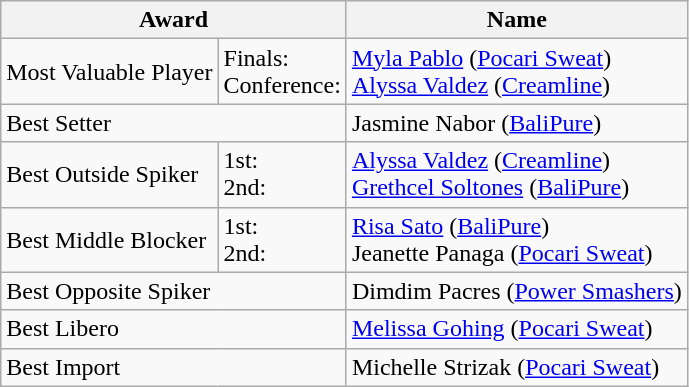<table class="wikitable">
<tr>
<th colspan="2">Award</th>
<th>Name</th>
</tr>
<tr>
<td>Most Valuable Player</td>
<td>Finals:<br>Conference:</td>
<td> <a href='#'>Myla Pablo</a> (<a href='#'>Pocari Sweat</a>)<br> <a href='#'>Alyssa Valdez</a> (<a href='#'>Creamline</a>)</td>
</tr>
<tr>
<td colspan="2">Best Setter</td>
<td> Jasmine Nabor (<a href='#'>BaliPure</a>)</td>
</tr>
<tr>
<td>Best Outside Spiker</td>
<td>1st:<br>2nd:</td>
<td> <a href='#'>Alyssa Valdez</a> (<a href='#'>Creamline</a>)<br>  <a href='#'>Grethcel Soltones</a> (<a href='#'>BaliPure</a>)</td>
</tr>
<tr>
<td>Best Middle Blocker</td>
<td>1st:<br>2nd:</td>
<td> <a href='#'>Risa Sato</a> (<a href='#'>BaliPure</a>)<br> Jeanette Panaga (<a href='#'>Pocari Sweat</a>)</td>
</tr>
<tr>
<td colspan="2">Best Opposite Spiker</td>
<td> Dimdim Pacres (<a href='#'>Power Smashers</a>)</td>
</tr>
<tr>
<td colspan="2">Best Libero</td>
<td> <a href='#'>Melissa Gohing</a> (<a href='#'>Pocari Sweat</a>)</td>
</tr>
<tr>
<td colspan="2">Best Import</td>
<td> Michelle Strizak (<a href='#'>Pocari Sweat</a>)</td>
</tr>
</table>
